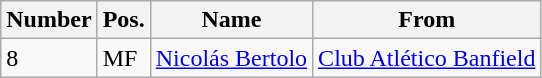<table class="wikitable">
<tr>
<th>Number</th>
<th>Pos.</th>
<th>Name</th>
<th>From</th>
</tr>
<tr>
<td>8</td>
<td>MF</td>
<td> <a href='#'>Nicolás Bertolo</a></td>
<td> <a href='#'>Club Atlético Banfield</a></td>
</tr>
</table>
